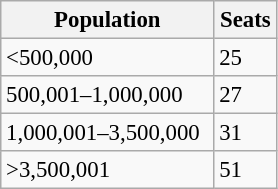<table class="wikitable" style="text-align:left; font-size:95%;">
<tr>
<th width="135">Population</th>
<th width="35">Seats</th>
</tr>
<tr>
<td><500,000</td>
<td>25</td>
</tr>
<tr>
<td>500,001–1,000,000</td>
<td>27</td>
</tr>
<tr>
<td>1,000,001–3,500,000</td>
<td>31</td>
</tr>
<tr>
<td>>3,500,001</td>
<td>51</td>
</tr>
</table>
